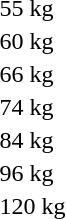<table>
<tr>
<td>55 kg <br></td>
<td></td>
<td></td>
<td></td>
</tr>
<tr>
<td>60 kg <br></td>
<td></td>
<td></td>
<td></td>
</tr>
<tr>
<td>66 kg <br></td>
<td></td>
<td></td>
<td></td>
</tr>
<tr>
<td>74 kg <br></td>
<td></td>
<td></td>
<td></td>
</tr>
<tr>
<td>84 kg <br></td>
<td></td>
<td></td>
<td></td>
</tr>
<tr>
<td>96 kg <br></td>
<td></td>
<td></td>
<td></td>
</tr>
<tr>
<td>120 kg <br></td>
<td></td>
<td></td>
<td></td>
</tr>
</table>
